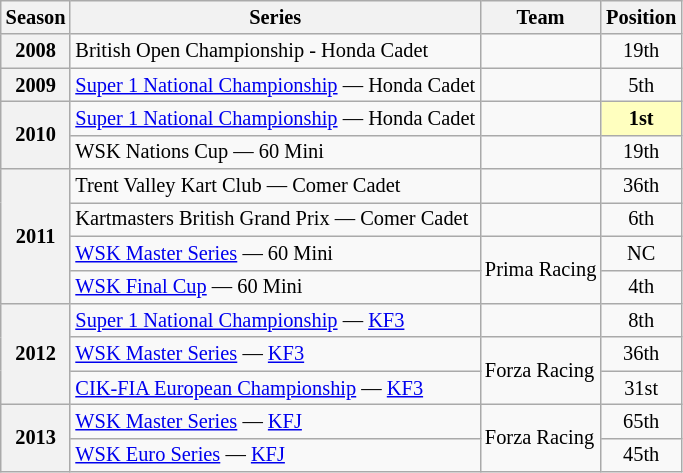<table class="wikitable" style="font-size: 85%; text-align:center">
<tr>
<th>Season</th>
<th>Series</th>
<th>Team</th>
<th>Position</th>
</tr>
<tr>
<th>2008</th>
<td align="left">British Open Championship - Honda Cadet</td>
<td align="left"></td>
<td>19th</td>
</tr>
<tr>
<th>2009</th>
<td align="left"><a href='#'>Super 1 National Championship</a> — Honda Cadet</td>
<td align="left"></td>
<td>5th</td>
</tr>
<tr>
<th rowspan="2">2010</th>
<td align="left"><a href='#'>Super 1 National Championship</a> — Honda Cadet</td>
<td align="left"></td>
<td style="background:#FFFFBF;"><strong>1st</strong></td>
</tr>
<tr>
<td align="left">WSK Nations Cup — 60 Mini</td>
<td align="left"></td>
<td>19th</td>
</tr>
<tr>
<th rowspan="4">2011</th>
<td align="left">Trent Valley Kart Club — Comer Cadet</td>
<td></td>
<td>36th</td>
</tr>
<tr>
<td align="left">Kartmasters British Grand Prix — Comer Cadet</td>
<td></td>
<td>6th</td>
</tr>
<tr>
<td align="left"><a href='#'>WSK Master Series</a> — 60 Mini</td>
<td rowspan="2"  align="left">Prima Racing</td>
<td>NC</td>
</tr>
<tr>
<td align="left"><a href='#'>WSK Final Cup</a> — 60 Mini</td>
<td>4th</td>
</tr>
<tr>
<th rowspan="3">2012</th>
<td align="left"><a href='#'>Super 1 National Championship</a> — <a href='#'>KF3</a></td>
<td align="left"></td>
<td>8th</td>
</tr>
<tr>
<td align="left"><a href='#'>WSK Master Series</a> — <a href='#'>KF3</a></td>
<td rowspan="2"  align="left">Forza Racing</td>
<td>36th</td>
</tr>
<tr>
<td align="left"><a href='#'>CIK-FIA European Championship</a> — <a href='#'>KF3</a></td>
<td>31st</td>
</tr>
<tr>
<th rowspan="2">2013</th>
<td align="left"><a href='#'>WSK Master Series</a> — <a href='#'>KFJ</a></td>
<td rowspan="2"  align="left">Forza Racing</td>
<td>65th</td>
</tr>
<tr>
<td align="left"><a href='#'>WSK Euro Series</a> — <a href='#'>KFJ</a></td>
<td>45th</td>
</tr>
</table>
